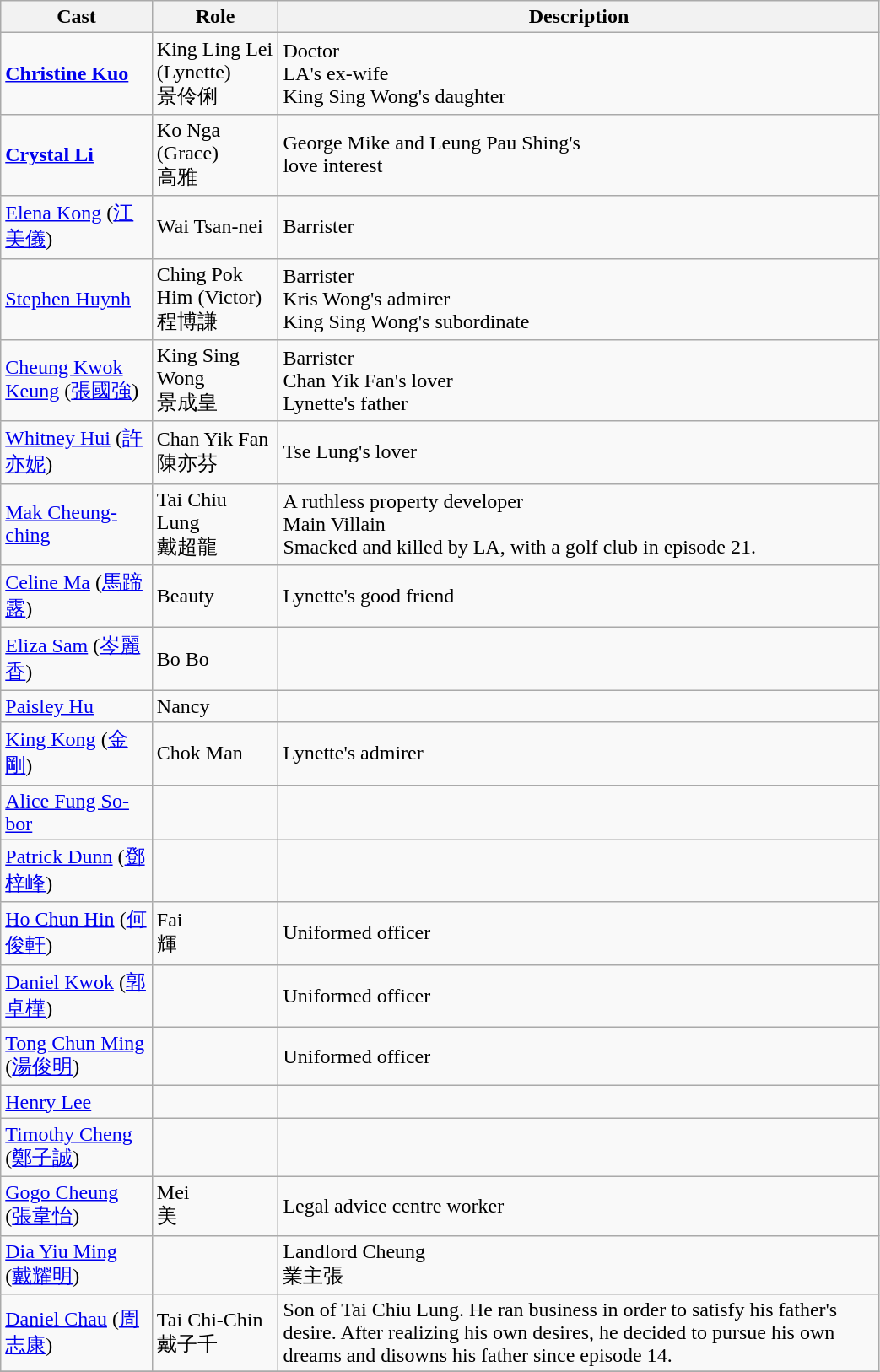<table class="wikitable" width="55%">
<tr>
<th>Cast</th>
<th>Role</th>
<th>Description</th>
</tr>
<tr>
<td><strong><a href='#'>Christine Kuo</a></strong></td>
<td>King Ling Lei (Lynette)<br>景伶俐</td>
<td>Doctor<br>LA's ex-wife <br> King Sing Wong's daughter</td>
</tr>
<tr>
<td><strong> <a href='#'>Crystal Li</a></strong></td>
<td>Ko Nga (Grace)<br>高雅</td>
<td>George Mike and Leung Pau Shing's<br>love interest</td>
</tr>
<tr>
<td><a href='#'>Elena Kong</a> (<a href='#'>江美儀</a>)</td>
<td>Wai Tsan-nei</td>
<td>Barrister</td>
</tr>
<tr c>
<td><a href='#'>Stephen Huynh</a></td>
<td>Ching Pok Him (Victor)<br>程博謙</td>
<td>Barrister<br>Kris Wong's admirer <br> King Sing Wong's subordinate</td>
</tr>
<tr>
<td><a href='#'>Cheung Kwok Keung</a> (<a href='#'>張國強</a>)</td>
<td>King Sing Wong<br>景成皇</td>
<td>Barrister<br>Chan Yik Fan's lover <br> Lynette's father</td>
</tr>
<tr>
<td><a href='#'>Whitney Hui</a> (<a href='#'>許亦妮</a>)</td>
<td>Chan Yik Fan<br>陳亦芬</td>
<td>Tse Lung's lover</td>
</tr>
<tr>
<td><a href='#'>Mak Cheung-ching</a></td>
<td>Tai Chiu Lung<br>戴超龍</td>
<td>A ruthless property developer<br>Main Villain<br>Smacked and killed by LA, with a golf club in episode 21.</td>
</tr>
<tr>
<td><a href='#'>Celine Ma</a> (<a href='#'>馬蹄露</a>)</td>
<td>Beauty</td>
<td>Lynette's good friend</td>
</tr>
<tr>
<td><a href='#'>Eliza Sam</a> (<a href='#'>岑麗香</a>)</td>
<td>Bo Bo</td>
<td></td>
</tr>
<tr>
<td><a href='#'>Paisley Hu</a></td>
<td>Nancy</td>
<td></td>
</tr>
<tr>
<td><a href='#'>King Kong</a> (<a href='#'>金剛</a>)</td>
<td>Chok Man</td>
<td>Lynette's admirer</td>
</tr>
<tr>
<td><a href='#'>Alice Fung So-bor</a></td>
<td></td>
<td></td>
</tr>
<tr>
<td><a href='#'>Patrick Dunn</a> (<a href='#'>鄧梓峰</a>)</td>
<td></td>
<td></td>
</tr>
<tr>
<td><a href='#'>Ho Chun Hin</a> (<a href='#'>何俊軒</a>)</td>
<td>Fai<br>輝</td>
<td>Uniformed officer</td>
</tr>
<tr>
<td><a href='#'>Daniel Kwok</a> (<a href='#'>郭卓樺</a>)</td>
<td></td>
<td>Uniformed officer</td>
</tr>
<tr>
<td><a href='#'>Tong Chun Ming</a> (<a href='#'>湯俊明</a>)</td>
<td></td>
<td>Uniformed officer</td>
</tr>
<tr>
<td><a href='#'>Henry Lee</a></td>
<td></td>
<td></td>
</tr>
<tr>
<td><a href='#'>Timothy Cheng</a> (<a href='#'>鄭子誠</a>)</td>
<td></td>
<td></td>
</tr>
<tr>
<td><a href='#'>Gogo Cheung</a> (<a href='#'>張韋怡</a>)</td>
<td>Mei<br>美</td>
<td>Legal advice centre worker</td>
</tr>
<tr>
<td><a href='#'>Dia Yiu Ming</a> (<a href='#'>戴耀明</a>)</td>
<td></td>
<td>Landlord Cheung<br>業主張</td>
</tr>
<tr>
<td><a href='#'>Daniel Chau</a> (<a href='#'>周志康</a>)</td>
<td>Tai Chi-Chin<br>戴子千</td>
<td>Son of Tai Chiu Lung. He ran business in order to satisfy his father's desire. After realizing his own desires, he decided to pursue his own dreams and disowns his father since episode 14.</td>
</tr>
<tr>
</tr>
</table>
